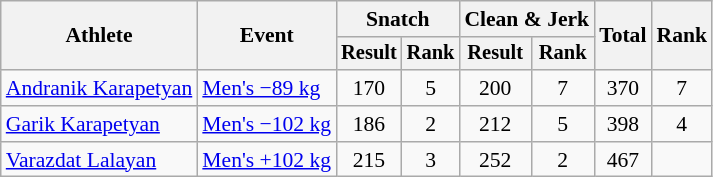<table class="wikitable" style="font-size:90%">
<tr>
<th rowspan="2">Athlete</th>
<th rowspan="2">Event</th>
<th colspan="2">Snatch</th>
<th colspan="2">Clean & Jerk</th>
<th rowspan="2">Total</th>
<th rowspan="2">Rank</th>
</tr>
<tr style="font-size:95%">
<th>Result</th>
<th>Rank</th>
<th>Result</th>
<th>Rank</th>
</tr>
<tr align=center>
<td align=left><a href='#'>Andranik Karapetyan</a></td>
<td align=left><a href='#'>Men's −89 kg</a></td>
<td>170</td>
<td>5</td>
<td>200</td>
<td>7</td>
<td>370</td>
<td>7</td>
</tr>
<tr align=center>
<td align=left><a href='#'>Garik Karapetyan</a></td>
<td align=left><a href='#'>Men's −102 kg</a></td>
<td>186</td>
<td>2</td>
<td>212</td>
<td>5</td>
<td>398</td>
<td>4</td>
</tr>
<tr align=center>
<td align=left><a href='#'>Varazdat Lalayan</a></td>
<td align=left><a href='#'>Men's +102 kg</a></td>
<td>215</td>
<td>3</td>
<td>252</td>
<td>2</td>
<td>467</td>
<td></td>
</tr>
</table>
